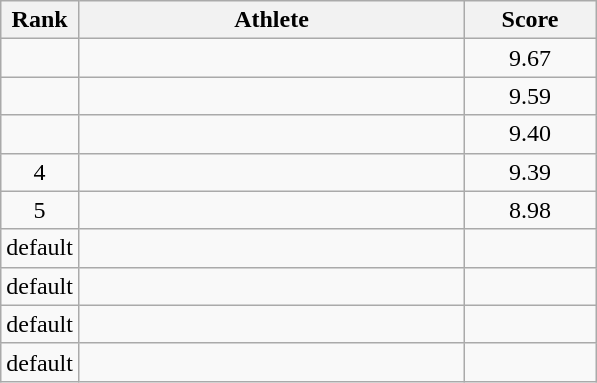<table class=wikitable style="text-align:center">
<tr>
<th width=40>Rank</th>
<th width=250>Athlete</th>
<th width=80>Score</th>
</tr>
<tr>
<td></td>
<td align=left></td>
<td>9.67</td>
</tr>
<tr>
<td></td>
<td align=left></td>
<td>9.59</td>
</tr>
<tr>
<td></td>
<td align=left></td>
<td>9.40</td>
</tr>
<tr>
<td>4</td>
<td align=left></td>
<td>9.39</td>
</tr>
<tr>
<td>5</td>
<td align=left></td>
<td>8.98</td>
</tr>
<tr>
<td>default</td>
<td align=left></td>
<td></td>
</tr>
<tr>
<td>default</td>
<td align=left></td>
<td></td>
</tr>
<tr>
<td>default</td>
<td align=left></td>
<td></td>
</tr>
<tr>
<td>default</td>
<td align=left></td>
<td></td>
</tr>
</table>
